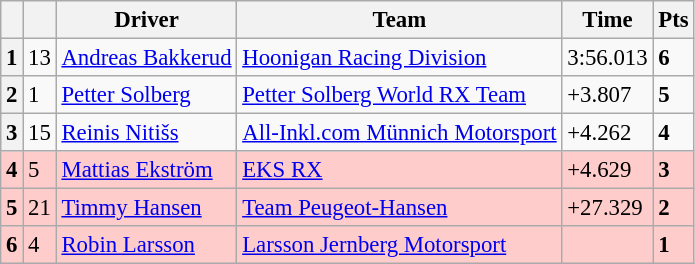<table class=wikitable style="font-size:95%">
<tr>
<th></th>
<th></th>
<th>Driver</th>
<th>Team</th>
<th>Time</th>
<th>Pts</th>
</tr>
<tr>
<th>1</th>
<td>13</td>
<td> <a href='#'>Andreas Bakkerud</a></td>
<td><a href='#'>Hoonigan Racing Division</a></td>
<td>3:56.013</td>
<td><strong>6</strong></td>
</tr>
<tr>
<th>2</th>
<td>1</td>
<td> <a href='#'>Petter Solberg</a></td>
<td><a href='#'>Petter Solberg World RX Team</a></td>
<td>+3.807</td>
<td><strong>5</strong></td>
</tr>
<tr>
<th>3</th>
<td>15</td>
<td> <a href='#'>Reinis Nitišs</a></td>
<td><a href='#'>All-Inkl.com Münnich Motorsport</a></td>
<td>+4.262</td>
<td><strong>4</strong></td>
</tr>
<tr>
<th style="background:#ffcccc;">4</th>
<td style="background:#ffcccc;">5</td>
<td style="background:#ffcccc;"> <a href='#'>Mattias Ekström</a></td>
<td style="background:#ffcccc;"><a href='#'>EKS RX</a></td>
<td style="background:#ffcccc;">+4.629</td>
<td style="background:#ffcccc;"><strong>3</strong></td>
</tr>
<tr>
<th style="background:#ffcccc;">5</th>
<td style="background:#ffcccc;">21</td>
<td style="background:#ffcccc;"> <a href='#'>Timmy Hansen</a></td>
<td style="background:#ffcccc;"><a href='#'>Team Peugeot-Hansen</a></td>
<td style="background:#ffcccc;">+27.329</td>
<td style="background:#ffcccc;"><strong>2</strong></td>
</tr>
<tr>
<th style="background:#ffcccc;">6</th>
<td style="background:#ffcccc;">4</td>
<td style="background:#ffcccc;"> <a href='#'>Robin Larsson</a></td>
<td style="background:#ffcccc;"><a href='#'>Larsson Jernberg Motorsport</a></td>
<td style="background:#ffcccc;"></td>
<td style="background:#ffcccc;"><strong>1</strong></td>
</tr>
</table>
